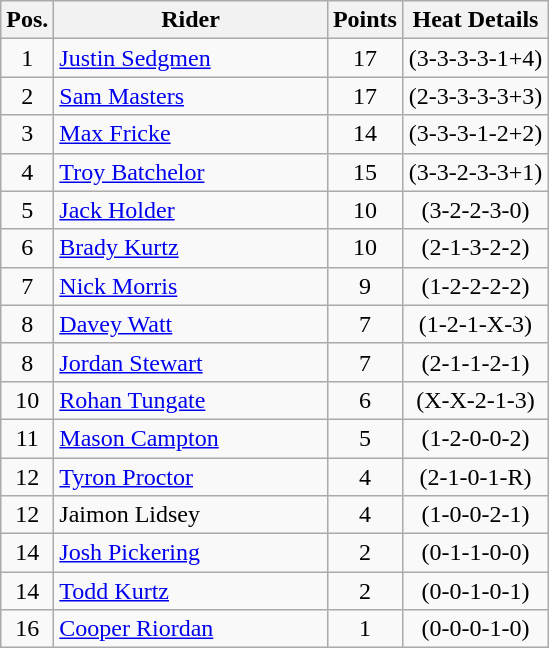<table class=wikitable>
<tr>
<th width=25px>Pos.</th>
<th width=175px>Rider</th>
<th width=40px>Points</th>
<th width=90px>Heat Details</th>
</tr>
<tr align=center >
<td>1</td>
<td align=left><a href='#'>Justin Sedgmen</a></td>
<td>17</td>
<td>(3-3-3-3-1+4)</td>
</tr>
<tr align=center >
<td>2</td>
<td align=left><a href='#'>Sam Masters</a></td>
<td>17</td>
<td>(2-3-3-3-3+3)</td>
</tr>
<tr align=center >
<td>3</td>
<td align=left><a href='#'>Max Fricke</a></td>
<td>14</td>
<td>(3-3-3-1-2+2)</td>
</tr>
<tr align=center >
<td>4</td>
<td align=left><a href='#'>Troy Batchelor</a></td>
<td>15</td>
<td>(3-3-2-3-3+1)</td>
</tr>
<tr align=center >
<td>5</td>
<td align=left><a href='#'>Jack Holder</a></td>
<td>10</td>
<td>(3-2-2-3-0)</td>
</tr>
<tr align=center >
<td>6</td>
<td align=left><a href='#'>Brady Kurtz</a></td>
<td>10</td>
<td>(2-1-3-2-2)</td>
</tr>
<tr align=center >
<td>7</td>
<td align=left><a href='#'>Nick Morris</a></td>
<td>9</td>
<td>(1-2-2-2-2)</td>
</tr>
<tr align=center>
<td>8</td>
<td align=left><a href='#'>Davey Watt</a></td>
<td>7</td>
<td>(1-2-1-X-3)</td>
</tr>
<tr align=center>
<td>8</td>
<td align=left><a href='#'>Jordan Stewart</a></td>
<td>7</td>
<td>(2-1-1-2-1)</td>
</tr>
<tr align=center>
<td>10</td>
<td align=left><a href='#'>Rohan Tungate</a></td>
<td>6</td>
<td>(X-X-2-1-3)</td>
</tr>
<tr align=center>
<td>11</td>
<td align=left><a href='#'>Mason Campton</a></td>
<td>5</td>
<td>(1-2-0-0-2)</td>
</tr>
<tr align=center>
<td>12</td>
<td align=left><a href='#'>Tyron Proctor</a></td>
<td>4</td>
<td>(2-1-0-1-R)</td>
</tr>
<tr align=center>
<td>12</td>
<td align=left>Jaimon Lidsey</td>
<td>4</td>
<td>(1-0-0-2-1)</td>
</tr>
<tr align=center>
<td>14</td>
<td align=left><a href='#'>Josh Pickering</a></td>
<td>2</td>
<td>(0-1-1-0-0)</td>
</tr>
<tr align=center>
<td>14</td>
<td align=left><a href='#'>Todd Kurtz</a></td>
<td>2</td>
<td>(0-0-1-0-1)</td>
</tr>
<tr align=center>
<td>16</td>
<td align=left><a href='#'>Cooper Riordan</a></td>
<td>1</td>
<td>(0-0-0-1-0)</td>
</tr>
</table>
